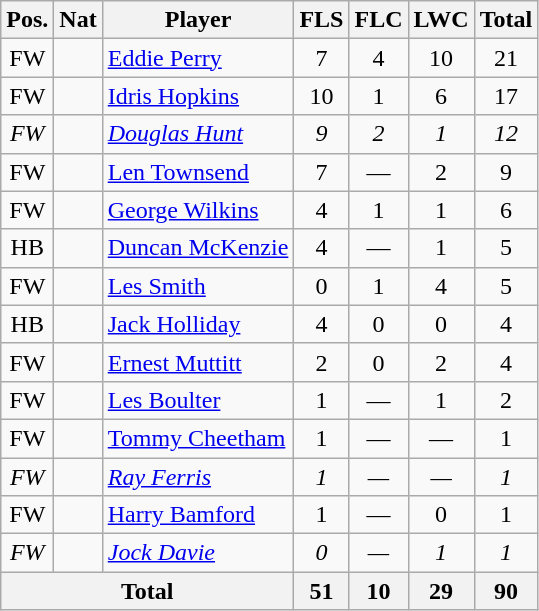<table class="wikitable"  style="text-align:center; border:1px #aaa solid;">
<tr>
<th>Pos.</th>
<th>Nat</th>
<th>Player</th>
<th>FLS</th>
<th>FLC</th>
<th>LWC</th>
<th>Total</th>
</tr>
<tr>
<td>FW</td>
<td></td>
<td style="text-align:left;"><a href='#'>Eddie Perry</a></td>
<td>7</td>
<td>4</td>
<td>10</td>
<td>21</td>
</tr>
<tr>
<td>FW</td>
<td></td>
<td style="text-align:left;"><a href='#'>Idris Hopkins</a></td>
<td>10</td>
<td>1</td>
<td>6</td>
<td>17</td>
</tr>
<tr>
<td><em>FW</em></td>
<td><em></em></td>
<td style="text-align:left;"><em><a href='#'>Douglas Hunt</a></em></td>
<td><em>9</em></td>
<td><em>2</em></td>
<td><em>1</em></td>
<td><em>12</em></td>
</tr>
<tr>
<td>FW</td>
<td></td>
<td style="text-align:left;"><a href='#'>Len Townsend</a></td>
<td>7</td>
<td>—</td>
<td>2</td>
<td>9</td>
</tr>
<tr>
<td>FW</td>
<td></td>
<td style="text-align:left;"><a href='#'>George Wilkins</a></td>
<td>4</td>
<td>1</td>
<td>1</td>
<td>6</td>
</tr>
<tr>
<td>HB</td>
<td></td>
<td style="text-align:left;"><a href='#'>Duncan McKenzie</a></td>
<td>4</td>
<td>—</td>
<td>1</td>
<td>5</td>
</tr>
<tr>
<td>FW</td>
<td></td>
<td style="text-align:left;"><a href='#'>Les Smith</a></td>
<td>0</td>
<td>1</td>
<td>4</td>
<td>5</td>
</tr>
<tr>
<td>HB</td>
<td><em></em></td>
<td style="text-align:left;"><a href='#'>Jack Holliday</a></td>
<td>4</td>
<td>0</td>
<td>0</td>
<td>4</td>
</tr>
<tr>
<td>FW</td>
<td><em></em></td>
<td style="text-align:left;"><a href='#'>Ernest Muttitt</a></td>
<td>2</td>
<td>0</td>
<td>2</td>
<td>4</td>
</tr>
<tr>
<td>FW</td>
<td></td>
<td style="text-align:left;"><a href='#'>Les Boulter</a></td>
<td>1</td>
<td>—</td>
<td>1</td>
<td>2</td>
</tr>
<tr>
<td>FW</td>
<td><em></em></td>
<td style="text-align:left;"><a href='#'>Tommy Cheetham</a></td>
<td>1</td>
<td>—</td>
<td>—</td>
<td>1</td>
</tr>
<tr>
<td><em>FW</em></td>
<td><em></em></td>
<td style="text-align:left;"><em><a href='#'>Ray Ferris</a></em></td>
<td><em>1</em></td>
<td><em>—</em></td>
<td><em>—</em></td>
<td><em>1</em></td>
</tr>
<tr>
<td>FW</td>
<td></td>
<td style="text-align:left;"><a href='#'>Harry Bamford</a></td>
<td>1</td>
<td>—</td>
<td>0</td>
<td>1</td>
</tr>
<tr>
<td><em>FW</em></td>
<td><em></em></td>
<td style="text-align:left;"><em><a href='#'>Jock Davie</a></em></td>
<td><em>0</em></td>
<td><em>—</em></td>
<td><em>1</em></td>
<td><em>1</em></td>
</tr>
<tr>
<th colspan="3">Total</th>
<th>51</th>
<th>10</th>
<th>29</th>
<th>90</th>
</tr>
</table>
